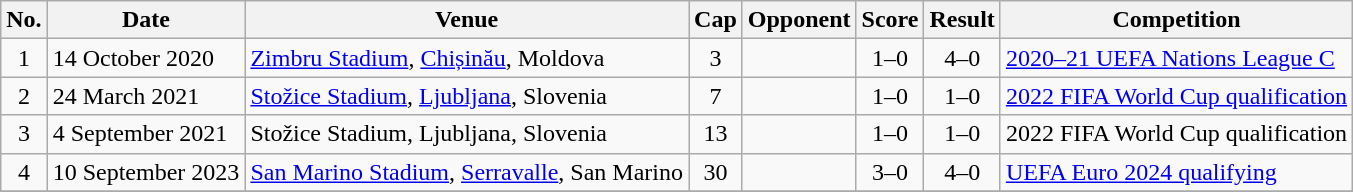<table class="wikitable sortable">
<tr>
<th scope=col>No.</th>
<th scope=col>Date</th>
<th scope=col>Venue</th>
<th scope=col>Cap</th>
<th scope=col>Opponent</th>
<th scope=col>Score</th>
<th scope=col>Result</th>
<th scope=col>Competition</th>
</tr>
<tr>
<td align=center>1</td>
<td>14 October 2020</td>
<td><a href='#'>Zimbru Stadium</a>, <a href='#'>Chișinău</a>, Moldova</td>
<td align=center>3</td>
<td></td>
<td align=center>1–0</td>
<td align=center>4–0</td>
<td><a href='#'>2020–21 UEFA Nations League C</a></td>
</tr>
<tr>
<td align=center>2</td>
<td>24 March 2021</td>
<td><a href='#'>Stožice Stadium</a>, <a href='#'>Ljubljana</a>, Slovenia</td>
<td align=center>7</td>
<td></td>
<td align=center>1–0</td>
<td align=center>1–0</td>
<td><a href='#'>2022 FIFA World Cup qualification</a></td>
</tr>
<tr>
<td align=center>3</td>
<td>4 September 2021</td>
<td>Stožice Stadium, Ljubljana, Slovenia</td>
<td align=center>13</td>
<td></td>
<td align=center>1–0</td>
<td align=center>1–0</td>
<td>2022 FIFA World Cup qualification</td>
</tr>
<tr>
<td align=center>4</td>
<td>10 September 2023</td>
<td><a href='#'>San Marino Stadium</a>, <a href='#'>Serravalle</a>, San Marino</td>
<td align=center>30</td>
<td></td>
<td align=center>3–0</td>
<td align=center>4–0</td>
<td><a href='#'>UEFA Euro 2024 qualifying</a></td>
</tr>
<tr>
</tr>
</table>
